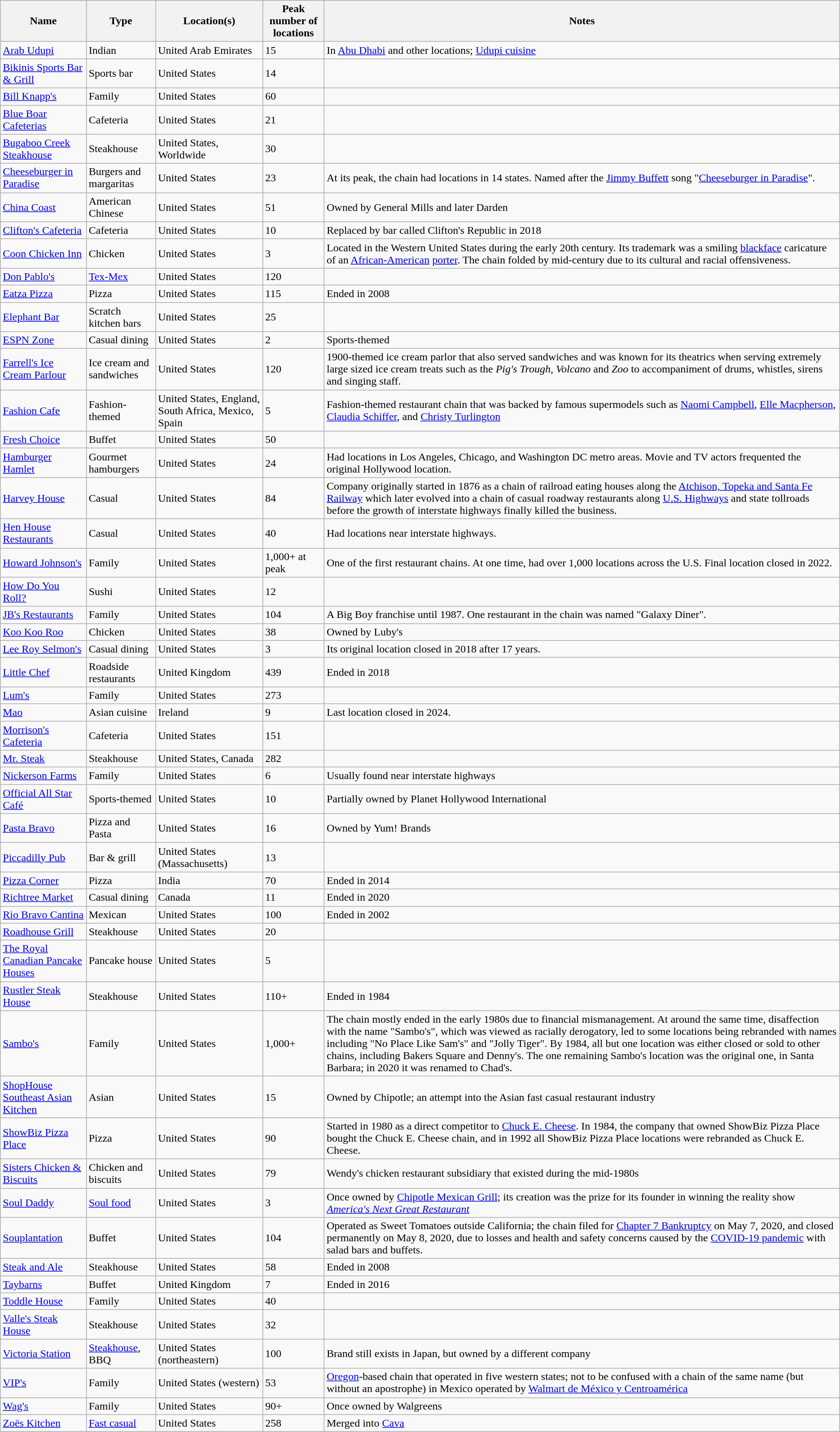<table class="wikitable sortable">
<tr>
<th>Name</th>
<th>Type</th>
<th>Location(s)</th>
<th data-sort-type="number">Peak number of locations</th>
<th class="unsortable">Notes</th>
</tr>
<tr>
<td><a href='#'>Arab Udupi</a></td>
<td>Indian</td>
<td>United Arab Emirates</td>
<td>15</td>
<td>In <a href='#'>Abu Dhabi</a> and other locations; <a href='#'>Udupi cuisine</a></td>
</tr>
<tr>
<td><a href='#'>Bikinis Sports Bar & Grill</a></td>
<td>Sports bar</td>
<td>United States</td>
<td>14</td>
<td></td>
</tr>
<tr>
<td><a href='#'>Bill Knapp's</a></td>
<td>Family</td>
<td>United States</td>
<td>60</td>
<td></td>
</tr>
<tr>
<td><a href='#'>Blue Boar Cafeterias</a></td>
<td>Cafeteria</td>
<td>United States</td>
<td>21</td>
<td></td>
</tr>
<tr>
<td><a href='#'>Bugaboo Creek Steakhouse</a></td>
<td>Steakhouse</td>
<td>United States, Worldwide</td>
<td>30</td>
<td></td>
</tr>
<tr>
<td><a href='#'>Cheeseburger in Paradise</a></td>
<td>Burgers and margaritas</td>
<td>United States</td>
<td>23</td>
<td>At its peak, the chain had locations in 14 states. Named after the <a href='#'>Jimmy Buffett</a> song "<a href='#'>Cheeseburger in Paradise</a>".</td>
</tr>
<tr>
<td><a href='#'>China Coast</a></td>
<td>American Chinese</td>
<td>United States</td>
<td>51</td>
<td>Owned by General Mills and later Darden</td>
</tr>
<tr>
<td><a href='#'>Clifton's Cafeteria</a></td>
<td>Cafeteria</td>
<td>United States</td>
<td>10</td>
<td>Replaced by bar called Clifton's Republic in 2018</td>
</tr>
<tr>
<td><a href='#'>Coon Chicken Inn</a></td>
<td>Chicken</td>
<td>United States</td>
<td>3</td>
<td>Located in the Western United States during the early 20th century. Its trademark was a smiling <a href='#'>blackface</a> caricature of an <a href='#'>African-American</a> <a href='#'>porter</a>. The chain folded by mid-century due to its cultural and racial offensiveness.</td>
</tr>
<tr>
<td><a href='#'>Don Pablo's</a></td>
<td><a href='#'>Tex-Mex</a></td>
<td>United States</td>
<td>120</td>
<td></td>
</tr>
<tr>
<td><a href='#'>Eatza Pizza</a></td>
<td>Pizza</td>
<td>United States</td>
<td>115</td>
<td>Ended in 2008</td>
</tr>
<tr>
<td><a href='#'>Elephant Bar</a></td>
<td>Scratch kitchen bars</td>
<td>United States</td>
<td>25</td>
</tr>
<tr>
<td><a href='#'>ESPN Zone</a></td>
<td>Casual dining</td>
<td>United States</td>
<td>2</td>
<td>Sports-themed</td>
</tr>
<tr>
<td><a href='#'>Farrell's Ice Cream Parlour</a></td>
<td>Ice cream and sandwiches</td>
<td>United States</td>
<td>120</td>
<td>1900-themed ice cream parlor that also served sandwiches and was known for its theatrics when serving extremely large sized ice cream treats such as the <em>Pig's Trough</em>, <em>Volcano</em> and <em>Zoo</em> to accompaniment of drums, whistles, sirens and singing staff.</td>
</tr>
<tr>
<td><a href='#'>Fashion Cafe</a></td>
<td>Fashion-themed</td>
<td>United States, England, South Africa, Mexico, Spain</td>
<td>5</td>
<td>Fashion-themed restaurant chain that was backed by famous supermodels such as <a href='#'>Naomi Campbell</a>, <a href='#'>Elle Macpherson</a>, <a href='#'>Claudia Schiffer</a>, and <a href='#'>Christy Turlington</a></td>
</tr>
<tr>
<td><a href='#'>Fresh Choice</a></td>
<td>Buffet</td>
<td>United States</td>
<td>50</td>
<td></td>
</tr>
<tr>
<td><a href='#'>Hamburger Hamlet</a></td>
<td>Gourmet hamburgers</td>
<td>United States</td>
<td>24</td>
<td>Had locations in Los Angeles, Chicago, and Washington DC metro areas. Movie and TV actors frequented the original Hollywood location.</td>
</tr>
<tr>
<td><a href='#'>Harvey House</a></td>
<td>Casual</td>
<td>United States</td>
<td>84</td>
<td>Company originally started in 1876 as a chain of railroad eating houses along the <a href='#'>Atchison, Topeka and Santa Fe Railway</a> which later evolved into a chain of casual roadway restaurants along <a href='#'>U.S. Highways</a> and state tollroads before the growth of interstate highways finally killed the business.</td>
</tr>
<tr>
<td><a href='#'>Hen House Restaurants</a></td>
<td>Casual</td>
<td>United States</td>
<td>40</td>
<td>Had locations near interstate highways.</td>
</tr>
<tr>
<td><a href='#'>Howard Johnson's</a></td>
<td>Family</td>
<td>United States</td>
<td>1,000+ at peak</td>
<td>One of the first restaurant chains. At one time, had over 1,000 locations across the U.S. Final location closed in 2022.</td>
</tr>
<tr>
<td><a href='#'>How Do You Roll?</a></td>
<td>Sushi</td>
<td>United States</td>
<td>12</td>
<td></td>
</tr>
<tr>
<td><a href='#'>JB's Restaurants</a></td>
<td>Family</td>
<td>United States</td>
<td>104</td>
<td>A Big Boy franchise until 1987. One restaurant in the chain was named "Galaxy Diner".</td>
</tr>
<tr>
<td><a href='#'>Koo Koo Roo</a></td>
<td>Chicken</td>
<td>United States</td>
<td>38</td>
<td>Owned by Luby's</td>
</tr>
<tr>
<td><a href='#'>Lee Roy Selmon's</a></td>
<td>Casual dining</td>
<td>United States</td>
<td>3</td>
<td>Its original location closed in 2018 after 17 years.</td>
</tr>
<tr>
<td><a href='#'>Little Chef</a></td>
<td>Roadside restaurants</td>
<td>United Kingdom</td>
<td>439</td>
<td>Ended in 2018</td>
</tr>
<tr>
<td><a href='#'>Lum's</a></td>
<td>Family</td>
<td>United States</td>
<td>273</td>
<td></td>
</tr>
<tr>
<td><a href='#'>Mao</a></td>
<td>Asian cuisine</td>
<td>Ireland</td>
<td>9</td>
<td>Last location closed in 2024.</td>
</tr>
<tr>
<td><a href='#'>Morrison's Cafeteria</a></td>
<td>Cafeteria</td>
<td>United States</td>
<td>151</td>
<td></td>
</tr>
<tr>
<td><a href='#'>Mr. Steak</a></td>
<td>Steakhouse</td>
<td>United States, Canada</td>
<td>282</td>
<td></td>
</tr>
<tr>
<td><a href='#'>Nickerson Farms</a></td>
<td>Family</td>
<td>United States</td>
<td>6</td>
<td>Usually found near interstate highways</td>
</tr>
<tr>
<td><a href='#'>Official All Star Café</a></td>
<td>Sports-themed</td>
<td>United States</td>
<td>10</td>
<td>Partially owned by Planet Hollywood International</td>
</tr>
<tr>
<td><a href='#'>Pasta Bravo</a></td>
<td>Pizza and Pasta</td>
<td>United States</td>
<td>16</td>
<td>Owned by Yum! Brands</td>
</tr>
<tr>
<td><a href='#'>Piccadilly Pub</a></td>
<td>Bar & grill</td>
<td>United States (Massachusetts)</td>
<td>13</td>
<td></td>
</tr>
<tr>
<td><a href='#'>Pizza Corner</a></td>
<td>Pizza</td>
<td>India</td>
<td>70</td>
<td>Ended in 2014</td>
</tr>
<tr>
<td><a href='#'>Richtree Market</a></td>
<td>Casual dining</td>
<td>Canada</td>
<td>11</td>
<td>Ended in 2020</td>
</tr>
<tr>
<td><a href='#'>Rio Bravo Cantina</a></td>
<td>Mexican</td>
<td>United States</td>
<td>100</td>
<td>Ended in 2002</td>
</tr>
<tr>
<td><a href='#'>Roadhouse Grill</a></td>
<td>Steakhouse</td>
<td>United States</td>
<td>20</td>
<td></td>
</tr>
<tr>
<td><a href='#'>The Royal Canadian Pancake Houses</a></td>
<td>Pancake house</td>
<td>United States</td>
<td>5</td>
<td></td>
</tr>
<tr>
<td><a href='#'>Rustler Steak House</a></td>
<td>Steakhouse</td>
<td>United States</td>
<td>110+</td>
<td>Ended in 1984</td>
</tr>
<tr>
<td><a href='#'>Sambo's</a></td>
<td>Family</td>
<td>United States</td>
<td>1,000+</td>
<td>The chain mostly ended in the early 1980s due to financial mismanagement. At around the same time, disaffection with the name "Sambo's", which was viewed as racially derogatory, led to some locations being rebranded with names including "No Place Like Sam's" and "Jolly Tiger". By 1984, all but one location was either closed or sold to other chains, including Bakers Square and Denny's. The one remaining Sambo's location was the original one, in Santa Barbara; in 2020 it was renamed to Chad's.</td>
</tr>
<tr>
<td><a href='#'>ShopHouse Southeast Asian Kitchen</a></td>
<td>Asian</td>
<td>United States</td>
<td>15</td>
<td>Owned by Chipotle; an attempt into the Asian fast casual restaurant industry</td>
</tr>
<tr>
<td><a href='#'>ShowBiz Pizza Place</a></td>
<td>Pizza</td>
<td>United States</td>
<td>90</td>
<td>Started in 1980 as a direct competitor to <a href='#'>Chuck E. Cheese</a>. In 1984, the company that owned ShowBiz Pizza Place bought the Chuck E. Cheese chain, and in 1992 all ShowBiz Pizza Place locations were rebranded as Chuck E. Cheese.</td>
</tr>
<tr>
<td><a href='#'>Sisters Chicken & Biscuits</a></td>
<td>Chicken and biscuits</td>
<td>United States</td>
<td>79</td>
<td>Wendy's chicken restaurant subsidiary that existed during the mid-1980s</td>
</tr>
<tr>
<td><a href='#'>Soul Daddy</a></td>
<td><a href='#'>Soul food</a></td>
<td>United States</td>
<td>3</td>
<td>Once owned by <a href='#'>Chipotle Mexican Grill</a>; its creation was the prize for its founder in winning the reality show <em><a href='#'>America's Next Great Restaurant</a></em></td>
</tr>
<tr>
<td><a href='#'>Souplantation</a></td>
<td>Buffet</td>
<td>United States</td>
<td>104</td>
<td>Operated as Sweet Tomatoes outside California; the chain filed for <a href='#'>Chapter 7 Bankruptcy</a> on May 7, 2020, and closed permanently on May 8, 2020, due to losses and health and safety concerns caused by the <a href='#'>COVID-19 pandemic</a> with salad bars and buffets.</td>
</tr>
<tr>
<td><a href='#'>Steak and Ale</a></td>
<td>Steakhouse</td>
<td>United States</td>
<td>58</td>
<td>Ended in 2008</td>
</tr>
<tr>
<td><a href='#'>Taybarns</a></td>
<td>Buffet</td>
<td>United Kingdom</td>
<td>7</td>
<td>Ended in 2016</td>
</tr>
<tr>
<td><a href='#'>Toddle House</a></td>
<td>Family</td>
<td>United States</td>
<td>40</td>
<td></td>
</tr>
<tr>
<td><a href='#'>Valle's Steak House</a></td>
<td>Steakhouse</td>
<td>United States</td>
<td>32</td>
<td></td>
</tr>
<tr>
<td><a href='#'>Victoria Station</a></td>
<td><a href='#'>Steakhouse</a>, BBQ</td>
<td>United States (northeastern)</td>
<td>100</td>
<td>Brand still exists in Japan, but owned by a different company</td>
</tr>
<tr>
<td><a href='#'>VIP's</a></td>
<td>Family</td>
<td>United States (western)</td>
<td>53</td>
<td><a href='#'>Oregon</a>-based chain that operated in five western states; not to be confused with a chain of the same name (but without an apostrophe) in Mexico operated by <a href='#'>Walmart de México y Centroamérica</a></td>
</tr>
<tr>
<td><a href='#'>Wag's</a></td>
<td>Family</td>
<td>United States</td>
<td>90+</td>
<td>Once owned by Walgreens</td>
</tr>
<tr>
<td><a href='#'>Zoës Kitchen</a></td>
<td><a href='#'>Fast casual</a></td>
<td>United States</td>
<td>258</td>
<td>Merged into <a href='#'>Cava</a></td>
</tr>
</table>
